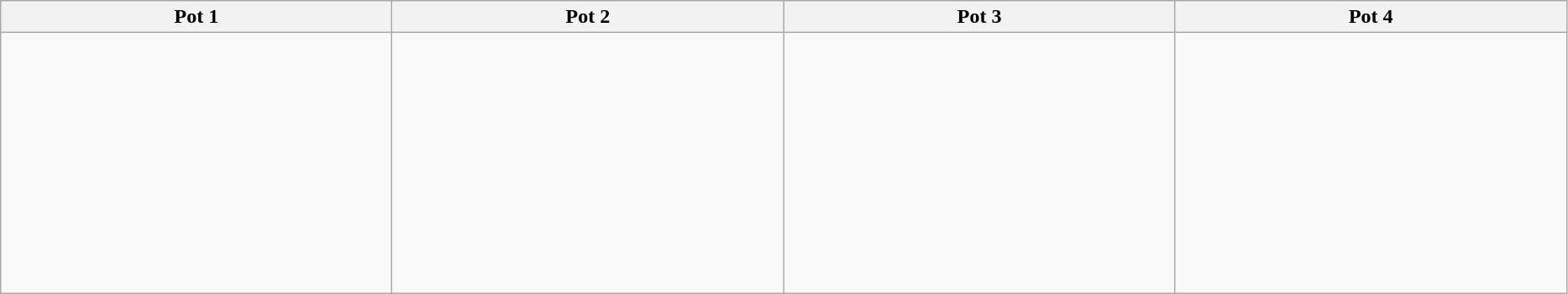<table class="wikitable" width=98%>
<tr>
<th width=25%><strong>Pot 1</strong></th>
<th width=25%><strong>Pot 2</strong></th>
<th width=25%><strong>Pot 3</strong></th>
<th width=25%><strong>Pot 4</strong></th>
</tr>
<tr>
<td><br><br>
<br>
<br>
<br>
<br>
<br>
<br>
<br>
<br>
<br>
</td>
<td><br><br>
<br>
<br>
<br>
<br>
<br>
<br>
<br>
<br>
<br>
</td>
<td><br><br>
<br>
<br>
<br>
<br>
<br>
<br>
<br>
<br>
<br>
</td>
<td><br><br>
<br>
<br>
<br>
<br>
<br>
<br>
<br>
<br>
<br>
</td>
</tr>
</table>
